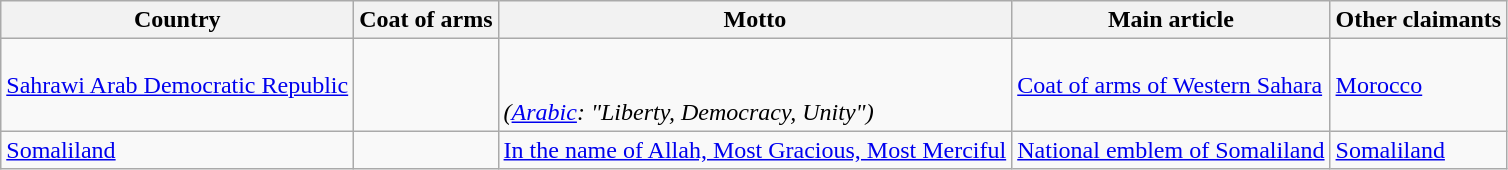<table class=wikitable>
<tr>
<th>Country</th>
<th>Coat of arms</th>
<th>Motto</th>
<th>Main article</th>
<th>Other claimants</th>
</tr>
<tr>
<td><a href='#'>Sahrawi Arab Democratic Republic</a></td>
<td></td>
<td><br><br><em>(<a href='#'>Arabic</a>: "Liberty, Democracy, Unity")</em></td>
<td><a href='#'>Coat of arms of Western Sahara</a></td>
<td><a href='#'>Morocco</a></td>
</tr>
<tr>
<td><a href='#'>Somaliland</a></td>
<td></td>
<td><a href='#'>In the name of Allah, Most Gracious, Most Merciful</a></td>
<td><a href='#'>National emblem of Somaliland</a></td>
<td><a href='#'>Somaliland</a></td>
</tr>
</table>
